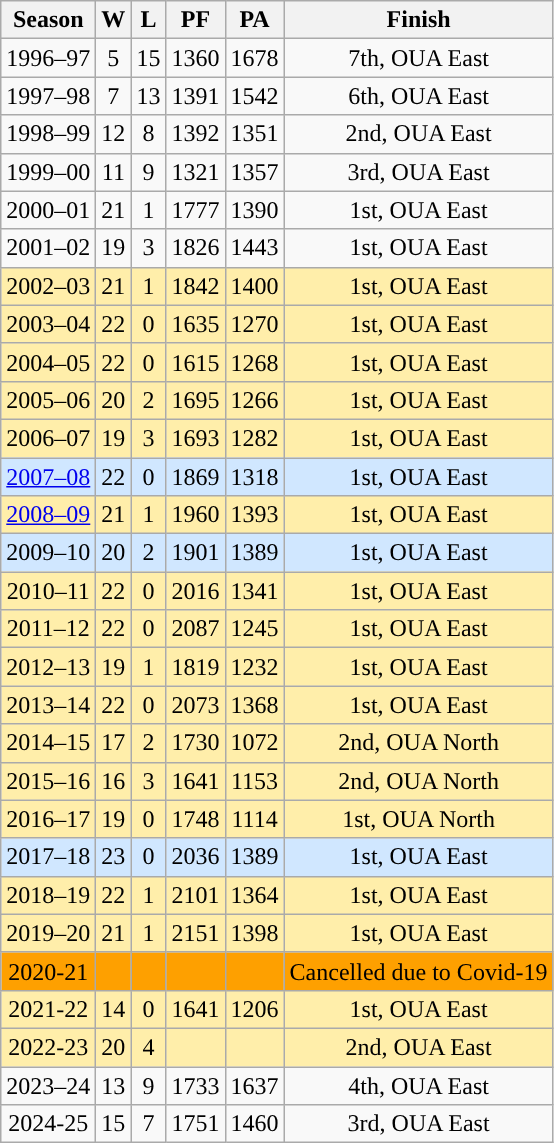<table class="wikitable">
<tr>
<th>Season</th>
<th>W</th>
<th>L</th>
<th>PF</th>
<th>PA</th>
<th>Finish</th>
</tr>
<tr align="center" bgcolor="">
<td>1996–97</td>
<td>5</td>
<td>15</td>
<td>1360</td>
<td>1678</td>
<td>7th, OUA East</td>
</tr>
<tr align="center" bgcolor="">
<td>1997–98</td>
<td>7</td>
<td>13</td>
<td>1391</td>
<td>1542</td>
<td>6th, OUA East</td>
</tr>
<tr align="center" bgcolor="">
<td>1998–99</td>
<td>12</td>
<td>8</td>
<td>1392</td>
<td>1351</td>
<td>2nd, OUA East</td>
</tr>
<tr align="center" bgcolor="">
<td>1999–00</td>
<td>11</td>
<td>9</td>
<td>1321</td>
<td>1357</td>
<td>3rd, OUA East</td>
</tr>
<tr align="center" bgcolor="">
<td>2000–01</td>
<td>21</td>
<td>1</td>
<td>1777</td>
<td>1390</td>
<td>1st, OUA East</td>
</tr>
<tr align="center" bgcolor="">
<td>2001–02</td>
<td>19</td>
<td>3</td>
<td>1826</td>
<td>1443</td>
<td>1st, OUA East</td>
</tr>
<tr align="center" bgcolor="#fea">
<td>2002–03</td>
<td>21</td>
<td>1</td>
<td>1842</td>
<td>1400</td>
<td>1st, OUA East</td>
</tr>
<tr align="center" bgcolor="#fea">
<td>2003–04</td>
<td>22</td>
<td>0</td>
<td>1635</td>
<td>1270</td>
<td>1st, OUA East</td>
</tr>
<tr align="center" bgcolor="#fea">
<td>2004–05</td>
<td>22</td>
<td>0</td>
<td>1615</td>
<td>1268</td>
<td>1st, OUA East</td>
</tr>
<tr align="center" bgcolor="#fea">
<td>2005–06</td>
<td>20</td>
<td>2</td>
<td>1695</td>
<td>1266</td>
<td>1st, OUA East</td>
</tr>
<tr align="center" bgcolor="#fea">
<td>2006–07</td>
<td>19</td>
<td>3</td>
<td>1693</td>
<td>1282</td>
<td>1st, OUA East</td>
</tr>
<tr align="center" bgcolor="#d0e7ff">
<td><a href='#'>2007–08</a></td>
<td>22</td>
<td>0</td>
<td>1869</td>
<td>1318</td>
<td>1st, OUA East</td>
</tr>
<tr align="center" bgcolor="#fea">
<td><a href='#'>2008–09</a></td>
<td>21</td>
<td>1</td>
<td>1960</td>
<td>1393</td>
<td>1st, OUA East</td>
</tr>
<tr align="center" bgcolor="#d0e7ff">
<td>2009–10</td>
<td>20</td>
<td>2</td>
<td>1901</td>
<td>1389</td>
<td>1st, OUA East</td>
</tr>
<tr align="center" bgcolor="#fea">
<td>2010–11</td>
<td>22</td>
<td>0</td>
<td>2016</td>
<td>1341</td>
<td>1st, OUA East</td>
</tr>
<tr align="center" bgcolor="#fea">
<td>2011–12</td>
<td>22</td>
<td>0</td>
<td>2087</td>
<td>1245</td>
<td>1st, OUA East</td>
</tr>
<tr align="center" bgcolor="#fea">
<td>2012–13</td>
<td>19</td>
<td>1</td>
<td>1819</td>
<td>1232</td>
<td>1st, OUA East</td>
</tr>
<tr align="center" bgcolor="#fea">
<td>2013–14</td>
<td>22</td>
<td>0</td>
<td>2073</td>
<td>1368</td>
<td>1st, OUA East</td>
</tr>
<tr align="center" bgcolor="#fea">
<td>2014–15</td>
<td>17</td>
<td>2</td>
<td>1730</td>
<td>1072</td>
<td>2nd, OUA North</td>
</tr>
<tr align="center" bgcolor="#fea">
<td>2015–16</td>
<td>16</td>
<td>3</td>
<td>1641</td>
<td>1153</td>
<td>2nd, OUA North</td>
</tr>
<tr align="center" bgcolor="#fea">
<td>2016–17</td>
<td>19</td>
<td>0</td>
<td>1748</td>
<td>1114</td>
<td>1st, OUA North</td>
</tr>
<tr align="center" bgcolor="#d0e7ff">
<td>2017–18</td>
<td>23</td>
<td>0</td>
<td>2036</td>
<td>1389</td>
<td>1st, OUA East</td>
</tr>
<tr align="center" bgcolor="#fea">
<td>2018–19</td>
<td>22</td>
<td>1</td>
<td>2101</td>
<td>1364</td>
<td>1st, OUA East</td>
</tr>
<tr align="center" bgcolor="#fea">
<td>2019–20</td>
<td>21</td>
<td>1</td>
<td>2151</td>
<td>1398</td>
<td>1st, OUA East</td>
</tr>
<tr align="center" bgcolor="#fea”">
<td>2020-21</td>
<td></td>
<td></td>
<td></td>
<td></td>
<td>Cancelled due to Covid-19</td>
</tr>
<tr align="center" bgcolor="#fea">
<td>2021-22</td>
<td>14</td>
<td>0</td>
<td>1641</td>
<td>1206</td>
<td>1st, OUA East</td>
</tr>
<tr align="center" bgcolor="#fea">
<td>2022-23</td>
<td>20</td>
<td>4</td>
<td></td>
<td></td>
<td>2nd, OUA East</td>
</tr>
<tr align="center">
<td>2023–24</td>
<td>13</td>
<td>9</td>
<td>1733</td>
<td>1637</td>
<td>4th, OUA East</td>
</tr>
<tr align="center">
<td>2024-25</td>
<td>15</td>
<td>7</td>
<td>1751</td>
<td>1460</td>
<td>3rd, OUA East</td>
</tr>
</table>
